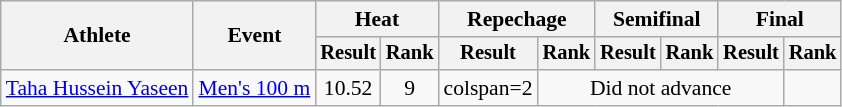<table class="wikitable" style="font-size:90%">
<tr>
<th rowspan="2">Athlete</th>
<th rowspan="2">Event</th>
<th colspan="2">Heat</th>
<th colspan="2">Repechage</th>
<th colspan="2">Semifinal</th>
<th colspan="2">Final</th>
</tr>
<tr style="font-size:95%">
<th>Result</th>
<th>Rank</th>
<th>Result</th>
<th>Rank</th>
<th>Result</th>
<th>Rank</th>
<th>Result</th>
<th>Rank</th>
</tr>
<tr align=center>
<td align=left><a href='#'>Taha Hussein Yaseen</a></td>
<td align=left><a href='#'>Men's 100 m</a></td>
<td>10.52 </td>
<td>9</td>
<td>colspan=2 </td>
<td colspan="4">Did not advance</td>
</tr>
</table>
